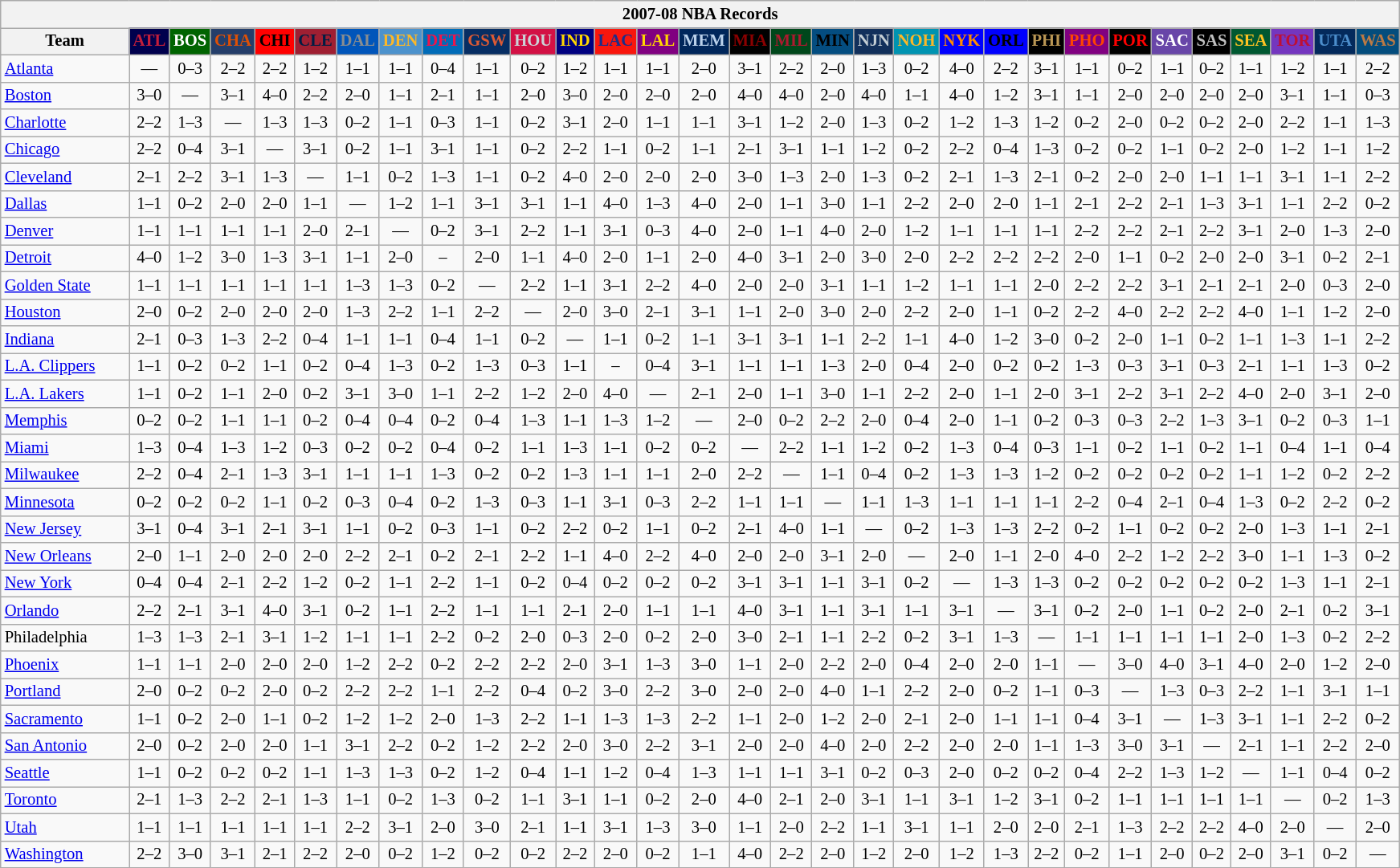<table class="wikitable" style="font-size:86%; text-align:center;">
<tr>
<th colspan=31>2007-08 NBA Records</th>
</tr>
<tr>
<th width=100>Team</th>
<th style="background:#00004d;color:#C41E3a;width=35">ATL</th>
<th style="background:#006400;color:#FFFFFF;width=35">BOS</th>
<th style="background:#253E6A;color:#DF5106;width=35">CHA</th>
<th style="background:#FF0000;color:#000000;width=35">CHI</th>
<th style="background:#9F1F32;color:#001D43;width=35">CLE</th>
<th style="background:#0055BA;color:#898D8F;width=35">DAL</th>
<th style="background:#4C92CC;color:#FDB827;width=35">DEN</th>
<th style="background:#006BB7;color:#ED164B;width=35">DET</th>
<th style="background:#072E63;color:#DC5A34;width=35">GSW</th>
<th style="background:#D31145;color:#CBD4D8;width=35">HOU</th>
<th style="background:#000080;color:#FFD700;width=35">IND</th>
<th style="background:#F9160D;color:#1A2E8B;width=35">LAC</th>
<th style="background:#800080;color:#FFD700;width=35">LAL</th>
<th style="background:#00265B;color:#BAD1EB;width=35">MEM</th>
<th style="background:#000000;color:#8B0000;width=35">MIA</th>
<th style="background:#00471B;color:#AC1A2F;width=35">MIL</th>
<th style="background:#044D80;color:#000000;width=35">MIN</th>
<th style="background:#12305B;color:#C4CED4;width=35">NJN</th>
<th style="background:#0093B1;color:#FDB827;width=35">NOH</th>
<th style="background:#0000FF;color:#FF8C00;width=35">NYK</th>
<th style="background:#0000FF;color:#000000;width=35">ORL</th>
<th style="background:#000000;color:#BB9754;width=35">PHI</th>
<th style="background:#800080;color:#FF4500;width=35">PHO</th>
<th style="background:#000000;color:#FF0000;width=35">POR</th>
<th style="background:#6846A8;color:#FFFFFF;width=35">SAC</th>
<th style="background:#000000;color:#C0C0C0;width=35">SAS</th>
<th style="background:#005831;color:#FFC322;width=35">SEA</th>
<th style="background:#7436BF;color:#BE0F34;width=35">TOR</th>
<th style="background:#042A5C;color:#4C8ECC;width=35">UTA</th>
<th style="background:#044D7D;color:#BC7A44;width=35">WAS</th>
</tr>
<tr>
<td style="text-align:left;"><a href='#'>Atlanta</a></td>
<td>—</td>
<td>0–3</td>
<td>2–2</td>
<td>2–2</td>
<td>1–2</td>
<td>1–1</td>
<td>1–1</td>
<td>0–4</td>
<td>1–1</td>
<td>0–2</td>
<td>1–2</td>
<td>1–1</td>
<td>1–1</td>
<td>2–0</td>
<td>3–1</td>
<td>2–2</td>
<td>2–0</td>
<td>1–3</td>
<td>0–2</td>
<td>4–0</td>
<td>2–2</td>
<td>3–1</td>
<td>1–1</td>
<td>0–2</td>
<td>1–1</td>
<td>0–2</td>
<td>1–1</td>
<td>1–2</td>
<td>1–1</td>
<td>2–2</td>
</tr>
<tr>
<td style="text-align:left;"><a href='#'>Boston</a></td>
<td>3–0</td>
<td>—</td>
<td>3–1</td>
<td>4–0</td>
<td>2–2</td>
<td>2–0</td>
<td>1–1</td>
<td>2–1</td>
<td>1–1</td>
<td>2–0</td>
<td>3–0</td>
<td>2–0</td>
<td>2–0</td>
<td>2–0</td>
<td>4–0</td>
<td>4–0</td>
<td>2–0</td>
<td>4–0</td>
<td>1–1</td>
<td>4–0</td>
<td>1–2</td>
<td>3–1</td>
<td>1–1</td>
<td>2–0</td>
<td>2–0</td>
<td>2–0</td>
<td>2–0</td>
<td>3–1</td>
<td>1–1</td>
<td>0–3</td>
</tr>
<tr>
<td style="text-align:left;"><a href='#'>Charlotte</a></td>
<td>2–2</td>
<td>1–3</td>
<td>—</td>
<td>1–3</td>
<td>1–3</td>
<td>0–2</td>
<td>1–1</td>
<td>0–3</td>
<td>1–1</td>
<td>0–2</td>
<td>3–1</td>
<td>2–0</td>
<td>1–1</td>
<td>1–1</td>
<td>3–1</td>
<td>1–2</td>
<td>2–0</td>
<td>1–3</td>
<td>0–2</td>
<td>1–2</td>
<td>1–3</td>
<td>1–2</td>
<td>0–2</td>
<td>2–0</td>
<td>0–2</td>
<td>0–2</td>
<td>2–0</td>
<td>2–2</td>
<td>1–1</td>
<td>1–3</td>
</tr>
<tr>
<td style="text-align:left;"><a href='#'>Chicago</a></td>
<td>2–2</td>
<td>0–4</td>
<td>3–1</td>
<td>—</td>
<td>3–1</td>
<td>0–2</td>
<td>1–1</td>
<td>3–1</td>
<td>1–1</td>
<td>0–2</td>
<td>2–2</td>
<td>1–1</td>
<td>0–2</td>
<td>1–1</td>
<td>2–1</td>
<td>3–1</td>
<td>1–1</td>
<td>1–2</td>
<td>0–2</td>
<td>2–2</td>
<td>0–4</td>
<td>1–3</td>
<td>0–2</td>
<td>0–2</td>
<td>1–1</td>
<td>0–2</td>
<td>2–0</td>
<td>1–2</td>
<td>1–1</td>
<td>1–2</td>
</tr>
<tr>
<td style="text-align:left;"><a href='#'>Cleveland</a></td>
<td>2–1</td>
<td>2–2</td>
<td>3–1</td>
<td>1–3</td>
<td>—</td>
<td>1–1</td>
<td>0–2</td>
<td>1–3</td>
<td>1–1</td>
<td>0–2</td>
<td>4–0</td>
<td>2–0</td>
<td>2–0</td>
<td>2–0</td>
<td>3–0</td>
<td>1–3</td>
<td>2–0</td>
<td>1–3</td>
<td>0–2</td>
<td>2–1</td>
<td>1–3</td>
<td>2–1</td>
<td>0–2</td>
<td>2–0</td>
<td>2–0</td>
<td>1–1</td>
<td>1–1</td>
<td>3–1</td>
<td>1–1</td>
<td>2–2</td>
</tr>
<tr>
<td style="text-align:left;"><a href='#'>Dallas</a></td>
<td>1–1</td>
<td>0–2</td>
<td>2–0</td>
<td>2–0</td>
<td>1–1</td>
<td>—</td>
<td>1–2</td>
<td>1–1</td>
<td>3–1</td>
<td>3–1</td>
<td>1–1</td>
<td>4–0</td>
<td>1–3</td>
<td>4–0</td>
<td>2–0</td>
<td>1–1</td>
<td>3–0</td>
<td>1–1</td>
<td>2–2</td>
<td>2–0</td>
<td>2–0</td>
<td>1–1</td>
<td>2–1</td>
<td>2–2</td>
<td>2–1</td>
<td>1–3</td>
<td>3–1</td>
<td>1–1</td>
<td>2–2</td>
<td>0–2</td>
</tr>
<tr>
<td style="text-align:left;"><a href='#'>Denver</a></td>
<td>1–1</td>
<td>1–1</td>
<td>1–1</td>
<td>1–1</td>
<td>2–0</td>
<td>2–1</td>
<td>—</td>
<td>0–2</td>
<td>3–1</td>
<td>2–2</td>
<td>1–1</td>
<td>3–1</td>
<td>0–3</td>
<td>4–0</td>
<td>2–0</td>
<td>1–1</td>
<td>4–0</td>
<td>2–0</td>
<td>1–2</td>
<td>1–1</td>
<td>1–1</td>
<td>1–1</td>
<td>2–2</td>
<td>2–2</td>
<td>2–1</td>
<td>2–2</td>
<td>3–1</td>
<td>2–0</td>
<td>1–3</td>
<td>2–0</td>
</tr>
<tr>
<td style="text-align:left;"><a href='#'>Detroit</a></td>
<td>4–0</td>
<td>1–2</td>
<td>3–0</td>
<td>1–3</td>
<td>3–1</td>
<td>1–1</td>
<td>2–0</td>
<td>–</td>
<td>2–0</td>
<td>1–1</td>
<td>4–0</td>
<td>2–0</td>
<td>1–1</td>
<td>2–0</td>
<td>4–0</td>
<td>3–1</td>
<td>2–0</td>
<td>3–0</td>
<td>2–0</td>
<td>2–2</td>
<td>2–2</td>
<td>2–2</td>
<td>2–0</td>
<td>1–1</td>
<td>0–2</td>
<td>2–0</td>
<td>2–0</td>
<td>3–1</td>
<td>0–2</td>
<td>2–1</td>
</tr>
<tr>
<td style="text-align:left;"><a href='#'>Golden State</a></td>
<td>1–1</td>
<td>1–1</td>
<td>1–1</td>
<td>1–1</td>
<td>1–1</td>
<td>1–3</td>
<td>1–3</td>
<td>0–2</td>
<td>—</td>
<td>2–2</td>
<td>1–1</td>
<td>3–1</td>
<td>2–2</td>
<td>4–0</td>
<td>2–0</td>
<td>2–0</td>
<td>3–1</td>
<td>1–1</td>
<td>1–2</td>
<td>1–1</td>
<td>1–1</td>
<td>2–0</td>
<td>2–2</td>
<td>2–2</td>
<td>3–1</td>
<td>2–1</td>
<td>2–1</td>
<td>2–0</td>
<td>0–3</td>
<td>2–0</td>
</tr>
<tr>
<td style="text-align:left;"><a href='#'>Houston</a></td>
<td>2–0</td>
<td>0–2</td>
<td>2–0</td>
<td>2–0</td>
<td>2–0</td>
<td>1–3</td>
<td>2–2</td>
<td>1–1</td>
<td>2–2</td>
<td>—</td>
<td>2–0</td>
<td>3–0</td>
<td>2–1</td>
<td>3–1</td>
<td>1–1</td>
<td>2–0</td>
<td>3–0</td>
<td>2–0</td>
<td>2–2</td>
<td>2–0</td>
<td>1–1</td>
<td>0–2</td>
<td>2–2</td>
<td>4–0</td>
<td>2–2</td>
<td>2–2</td>
<td>4–0</td>
<td>1–1</td>
<td>1–2</td>
<td>2–0</td>
</tr>
<tr>
<td style="text-align:left;"><a href='#'>Indiana</a></td>
<td>2–1</td>
<td>0–3</td>
<td>1–3</td>
<td>2–2</td>
<td>0–4</td>
<td>1–1</td>
<td>1–1</td>
<td>0–4</td>
<td>1–1</td>
<td>0–2</td>
<td>—</td>
<td>1–1</td>
<td>0–2</td>
<td>1–1</td>
<td>3–1</td>
<td>3–1</td>
<td>1–1</td>
<td>2–2</td>
<td>1–1</td>
<td>4–0</td>
<td>1–2</td>
<td>3–0</td>
<td>0–2</td>
<td>2–0</td>
<td>1–1</td>
<td>0–2</td>
<td>1–1</td>
<td>1–3</td>
<td>1–1</td>
<td>2–2</td>
</tr>
<tr>
<td style="text-align:left;"><a href='#'>L.A. Clippers</a></td>
<td>1–1</td>
<td>0–2</td>
<td>0–2</td>
<td>1–1</td>
<td>0–2</td>
<td>0–4</td>
<td>1–3</td>
<td>0–2</td>
<td>1–3</td>
<td>0–3</td>
<td>1–1</td>
<td>–</td>
<td>0–4</td>
<td>3–1</td>
<td>1–1</td>
<td>1–1</td>
<td>1–3</td>
<td>2–0</td>
<td>0–4</td>
<td>2–0</td>
<td>0–2</td>
<td>0–2</td>
<td>1–3</td>
<td>0–3</td>
<td>3–1</td>
<td>0–3</td>
<td>2–1</td>
<td>1–1</td>
<td>1–3</td>
<td>0–2</td>
</tr>
<tr>
<td style="text-align:left;"><a href='#'>L.A. Lakers</a></td>
<td>1–1</td>
<td>0–2</td>
<td>1–1</td>
<td>2–0</td>
<td>0–2</td>
<td>3–1</td>
<td>3–0</td>
<td>1–1</td>
<td>2–2</td>
<td>1–2</td>
<td>2–0</td>
<td>4–0</td>
<td>—</td>
<td>2–1</td>
<td>2–0</td>
<td>1–1</td>
<td>3–0</td>
<td>1–1</td>
<td>2–2</td>
<td>2–0</td>
<td>1–1</td>
<td>2–0</td>
<td>3–1</td>
<td>2–2</td>
<td>3–1</td>
<td>2–2</td>
<td>4–0</td>
<td>2–0</td>
<td>3–1</td>
<td>2–0</td>
</tr>
<tr>
<td style="text-align:left;"><a href='#'>Memphis</a></td>
<td>0–2</td>
<td>0–2</td>
<td>1–1</td>
<td>1–1</td>
<td>0–2</td>
<td>0–4</td>
<td>0–4</td>
<td>0–2</td>
<td>0–4</td>
<td>1–3</td>
<td>1–1</td>
<td>1–3</td>
<td>1–2</td>
<td>—</td>
<td>2–0</td>
<td>0–2</td>
<td>2–2</td>
<td>2–0</td>
<td>0–4</td>
<td>2–0</td>
<td>1–1</td>
<td>0–2</td>
<td>0–3</td>
<td>0–3</td>
<td>2–2</td>
<td>1–3</td>
<td>3–1</td>
<td>0–2</td>
<td>0–3</td>
<td>1–1</td>
</tr>
<tr>
<td style="text-align:left;"><a href='#'>Miami</a></td>
<td>1–3</td>
<td>0–4</td>
<td>1–3</td>
<td>1–2</td>
<td>0–3</td>
<td>0–2</td>
<td>0–2</td>
<td>0–4</td>
<td>0–2</td>
<td>1–1</td>
<td>1–3</td>
<td>1–1</td>
<td>0–2</td>
<td>0–2</td>
<td>—</td>
<td>2–2</td>
<td>1–1</td>
<td>1–2</td>
<td>0–2</td>
<td>1–3</td>
<td>0–4</td>
<td>0–3</td>
<td>1–1</td>
<td>0–2</td>
<td>1–1</td>
<td>0–2</td>
<td>1–1</td>
<td>0–4</td>
<td>1–1</td>
<td>0–4</td>
</tr>
<tr>
<td style="text-align:left;"><a href='#'>Milwaukee</a></td>
<td>2–2</td>
<td>0–4</td>
<td>2–1</td>
<td>1–3</td>
<td>3–1</td>
<td>1–1</td>
<td>1–1</td>
<td>1–3</td>
<td>0–2</td>
<td>0–2</td>
<td>1–3</td>
<td>1–1</td>
<td>1–1</td>
<td>2–0</td>
<td>2–2</td>
<td>—</td>
<td>1–1</td>
<td>0–4</td>
<td>0–2</td>
<td>1–3</td>
<td>1–3</td>
<td>1–2</td>
<td>0–2</td>
<td>0–2</td>
<td>0–2</td>
<td>0–2</td>
<td>1–1</td>
<td>1–2</td>
<td>0–2</td>
<td>2–2</td>
</tr>
<tr>
<td style="text-align:left;"><a href='#'>Minnesota</a></td>
<td>0–2</td>
<td>0–2</td>
<td>0–2</td>
<td>1–1</td>
<td>0–2</td>
<td>0–3</td>
<td>0–4</td>
<td>0–2</td>
<td>1–3</td>
<td>0–3</td>
<td>1–1</td>
<td>3–1</td>
<td>0–3</td>
<td>2–2</td>
<td>1–1</td>
<td>1–1</td>
<td>—</td>
<td>1–1</td>
<td>1–3</td>
<td>1–1</td>
<td>1–1</td>
<td>1–1</td>
<td>2–2</td>
<td>0–4</td>
<td>2–1</td>
<td>0–4</td>
<td>1–3</td>
<td>0–2</td>
<td>2–2</td>
<td>0–2</td>
</tr>
<tr>
<td style="text-align:left;"><a href='#'>New Jersey</a></td>
<td>3–1</td>
<td>0–4</td>
<td>3–1</td>
<td>2–1</td>
<td>3–1</td>
<td>1–1</td>
<td>0–2</td>
<td>0–3</td>
<td>1–1</td>
<td>0–2</td>
<td>2–2</td>
<td>0–2</td>
<td>1–1</td>
<td>0–2</td>
<td>2–1</td>
<td>4–0</td>
<td>1–1</td>
<td>—</td>
<td>0–2</td>
<td>1–3</td>
<td>1–3</td>
<td>2–2</td>
<td>0–2</td>
<td>1–1</td>
<td>0–2</td>
<td>0–2</td>
<td>2–0</td>
<td>1–3</td>
<td>1–1</td>
<td>2–1</td>
</tr>
<tr>
<td style="text-align:left;"><a href='#'>New Orleans</a></td>
<td>2–0</td>
<td>1–1</td>
<td>2–0</td>
<td>2–0</td>
<td>2–0</td>
<td>2–2</td>
<td>2–1</td>
<td>0–2</td>
<td>2–1</td>
<td>2–2</td>
<td>1–1</td>
<td>4–0</td>
<td>2–2</td>
<td>4–0</td>
<td>2–0</td>
<td>2–0</td>
<td>3–1</td>
<td>2–0</td>
<td>—</td>
<td>2–0</td>
<td>1–1</td>
<td>2–0</td>
<td>4–0</td>
<td>2–2</td>
<td>1–2</td>
<td>2–2</td>
<td>3–0</td>
<td>1–1</td>
<td>1–3</td>
<td>0–2</td>
</tr>
<tr>
<td style="text-align:left;"><a href='#'>New York</a></td>
<td>0–4</td>
<td>0–4</td>
<td>2–1</td>
<td>2–2</td>
<td>1–2</td>
<td>0–2</td>
<td>1–1</td>
<td>2–2</td>
<td>1–1</td>
<td>0–2</td>
<td>0–4</td>
<td>0–2</td>
<td>0–2</td>
<td>0–2</td>
<td>3–1</td>
<td>3–1</td>
<td>1–1</td>
<td>3–1</td>
<td>0–2</td>
<td>—</td>
<td>1–3</td>
<td>1–3</td>
<td>0–2</td>
<td>0–2</td>
<td>0–2</td>
<td>0–2</td>
<td>0–2</td>
<td>1–3</td>
<td>1–1</td>
<td>2–1</td>
</tr>
<tr>
<td style="text-align:left;"><a href='#'>Orlando</a></td>
<td>2–2</td>
<td>2–1</td>
<td>3–1</td>
<td>4–0</td>
<td>3–1</td>
<td>0–2</td>
<td>1–1</td>
<td>2–2</td>
<td>1–1</td>
<td>1–1</td>
<td>2–1</td>
<td>2–0</td>
<td>1–1</td>
<td>1–1</td>
<td>4–0</td>
<td>3–1</td>
<td>1–1</td>
<td>3–1</td>
<td>1–1</td>
<td>3–1</td>
<td>—</td>
<td>3–1</td>
<td>0–2</td>
<td>2–0</td>
<td>1–1</td>
<td>0–2</td>
<td>2–0</td>
<td>2–1</td>
<td>0–2</td>
<td>3–1</td>
</tr>
<tr>
<td style="text-align:left;">Philadelphia</td>
<td>1–3</td>
<td>1–3</td>
<td>2–1</td>
<td>3–1</td>
<td>1–2</td>
<td>1–1</td>
<td>1–1</td>
<td>2–2</td>
<td>0–2</td>
<td>2–0</td>
<td>0–3</td>
<td>2–0</td>
<td>0–2</td>
<td>2–0</td>
<td>3–0</td>
<td>2–1</td>
<td>1–1</td>
<td>2–2</td>
<td>0–2</td>
<td>3–1</td>
<td>1–3</td>
<td>—</td>
<td>1–1</td>
<td>1–1</td>
<td>1–1</td>
<td>1–1</td>
<td>2–0</td>
<td>1–3</td>
<td>0–2</td>
<td>2–2</td>
</tr>
<tr>
<td style="text-align:left;"><a href='#'>Phoenix</a></td>
<td>1–1</td>
<td>1–1</td>
<td>2–0</td>
<td>2–0</td>
<td>2–0</td>
<td>1–2</td>
<td>2–2</td>
<td>0–2</td>
<td>2–2</td>
<td>2–2</td>
<td>2–0</td>
<td>3–1</td>
<td>1–3</td>
<td>3–0</td>
<td>1–1</td>
<td>2–0</td>
<td>2–2</td>
<td>2–0</td>
<td>0–4</td>
<td>2–0</td>
<td>2–0</td>
<td>1–1</td>
<td>—</td>
<td>3–0</td>
<td>4–0</td>
<td>3–1</td>
<td>4–0</td>
<td>2–0</td>
<td>1–2</td>
<td>2–0</td>
</tr>
<tr>
<td style="text-align:left;"><a href='#'>Portland</a></td>
<td>2–0</td>
<td>0–2</td>
<td>0–2</td>
<td>2–0</td>
<td>0–2</td>
<td>2–2</td>
<td>2–2</td>
<td>1–1</td>
<td>2–2</td>
<td>0–4</td>
<td>0–2</td>
<td>3–0</td>
<td>2–2</td>
<td>3–0</td>
<td>2–0</td>
<td>2–0</td>
<td>4–0</td>
<td>1–1</td>
<td>2–2</td>
<td>2–0</td>
<td>0–2</td>
<td>1–1</td>
<td>0–3</td>
<td>—</td>
<td>1–3</td>
<td>0–3</td>
<td>2–2</td>
<td>1–1</td>
<td>3–1</td>
<td>1–1</td>
</tr>
<tr>
<td style="text-align:left;"><a href='#'>Sacramento</a></td>
<td>1–1</td>
<td>0–2</td>
<td>2–0</td>
<td>1–1</td>
<td>0–2</td>
<td>1–2</td>
<td>1–2</td>
<td>2–0</td>
<td>1–3</td>
<td>2–2</td>
<td>1–1</td>
<td>1–3</td>
<td>1–3</td>
<td>2–2</td>
<td>1–1</td>
<td>2–0</td>
<td>1–2</td>
<td>2–0</td>
<td>2–1</td>
<td>2–0</td>
<td>1–1</td>
<td>1–1</td>
<td>0–4</td>
<td>3–1</td>
<td>—</td>
<td>1–3</td>
<td>3–1</td>
<td>1–1</td>
<td>2–2</td>
<td>0–2</td>
</tr>
<tr>
<td style="text-align:left;"><a href='#'>San Antonio</a></td>
<td>2–0</td>
<td>0–2</td>
<td>2–0</td>
<td>2–0</td>
<td>1–1</td>
<td>3–1</td>
<td>2–2</td>
<td>0–2</td>
<td>1–2</td>
<td>2–2</td>
<td>2–0</td>
<td>3–0</td>
<td>2–2</td>
<td>3–1</td>
<td>2–0</td>
<td>2–0</td>
<td>4–0</td>
<td>2–0</td>
<td>2–2</td>
<td>2–0</td>
<td>2–0</td>
<td>1–1</td>
<td>1–3</td>
<td>3–0</td>
<td>3–1</td>
<td>—</td>
<td>2–1</td>
<td>1–1</td>
<td>2–2</td>
<td>2–0</td>
</tr>
<tr>
<td style="text-align:left;"><a href='#'>Seattle</a></td>
<td>1–1</td>
<td>0–2</td>
<td>0–2</td>
<td>0–2</td>
<td>1–1</td>
<td>1–3</td>
<td>1–3</td>
<td>0–2</td>
<td>1–2</td>
<td>0–4</td>
<td>1–1</td>
<td>1–2</td>
<td>0–4</td>
<td>1–3</td>
<td>1–1</td>
<td>1–1</td>
<td>3–1</td>
<td>0–2</td>
<td>0–3</td>
<td>2–0</td>
<td>0–2</td>
<td>0–2</td>
<td>0–4</td>
<td>2–2</td>
<td>1–3</td>
<td>1–2</td>
<td>—</td>
<td>1–1</td>
<td>0–4</td>
<td>0–2</td>
</tr>
<tr>
<td style="text-align:left;"><a href='#'>Toronto</a></td>
<td>2–1</td>
<td>1–3</td>
<td>2–2</td>
<td>2–1</td>
<td>1–3</td>
<td>1–1</td>
<td>0–2</td>
<td>1–3</td>
<td>0–2</td>
<td>1–1</td>
<td>3–1</td>
<td>1–1</td>
<td>0–2</td>
<td>2–0</td>
<td>4–0</td>
<td>2–1</td>
<td>2–0</td>
<td>3–1</td>
<td>1–1</td>
<td>3–1</td>
<td>1–2</td>
<td>3–1</td>
<td>0–2</td>
<td>1–1</td>
<td>1–1</td>
<td>1–1</td>
<td>1–1</td>
<td>—</td>
<td>0–2</td>
<td>1–3</td>
</tr>
<tr>
<td style="text-align:left;"><a href='#'>Utah</a></td>
<td>1–1</td>
<td>1–1</td>
<td>1–1</td>
<td>1–1</td>
<td>1–1</td>
<td>2–2</td>
<td>3–1</td>
<td>2–0</td>
<td>3–0</td>
<td>2–1</td>
<td>1–1</td>
<td>3–1</td>
<td>1–3</td>
<td>3–0</td>
<td>1–1</td>
<td>2–0</td>
<td>2–2</td>
<td>1–1</td>
<td>3–1</td>
<td>1–1</td>
<td>2–0</td>
<td>2–0</td>
<td>2–1</td>
<td>1–3</td>
<td>2–2</td>
<td>2–2</td>
<td>4–0</td>
<td>2–0</td>
<td>—</td>
<td>2–0</td>
</tr>
<tr>
<td style="text-align:left;"><a href='#'>Washington</a></td>
<td>2–2</td>
<td>3–0</td>
<td>3–1</td>
<td>2–1</td>
<td>2–2</td>
<td>2–0</td>
<td>0–2</td>
<td>1–2</td>
<td>0–2</td>
<td>0–2</td>
<td>2–2</td>
<td>2–0</td>
<td>0–2</td>
<td>1–1</td>
<td>4–0</td>
<td>2–2</td>
<td>2–0</td>
<td>1–2</td>
<td>2–0</td>
<td>1–2</td>
<td>1–3</td>
<td>2–2</td>
<td>0–2</td>
<td>1–1</td>
<td>2–0</td>
<td>0–2</td>
<td>2–0</td>
<td>3–1</td>
<td>0–2</td>
<td>—</td>
</tr>
</table>
